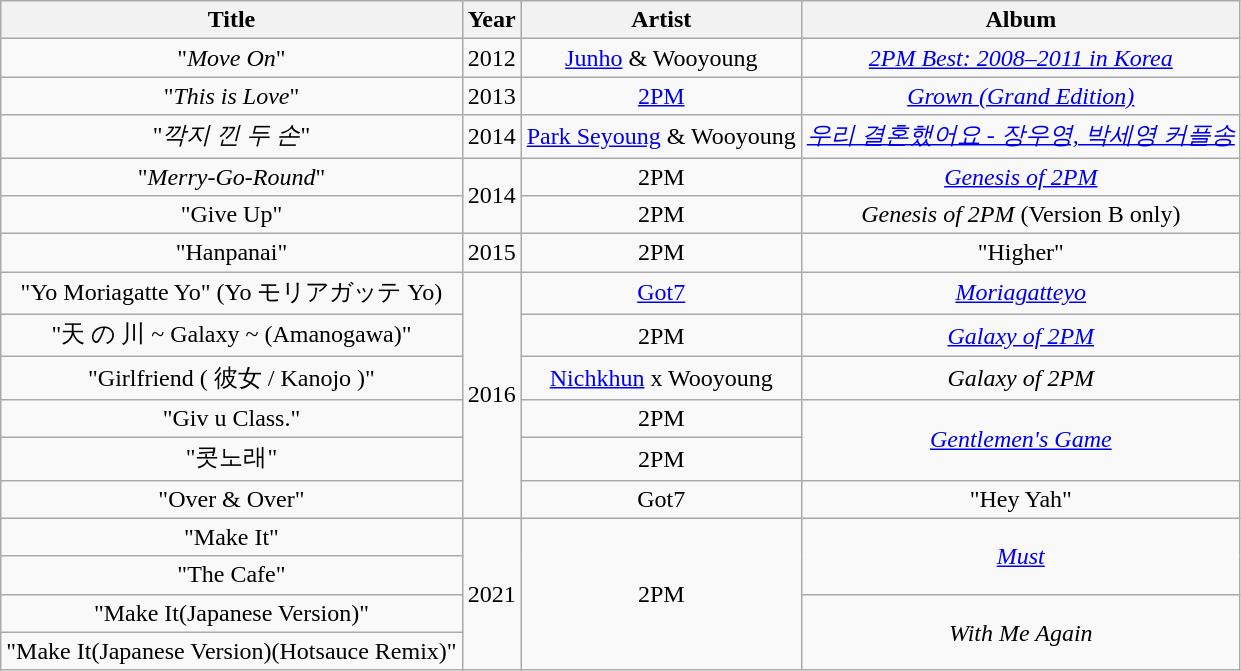<table class="wikitable" style="text-align:center;">
<tr>
<th>Title</th>
<th>Year</th>
<th>Artist</th>
<th>Album</th>
</tr>
<tr>
<td>"<em>Move On</em>"</td>
<td>2012</td>
<td><a href='#'>Junho</a> & Wooyoung</td>
<td><em><a href='#'>2PM Best: 2008–2011 in Korea</a></em></td>
</tr>
<tr>
<td>"<em>This is Love</em>"</td>
<td>2013</td>
<td><a href='#'>2PM</a></td>
<td><em><a href='#'>Grown (Grand Edition)</a></em></td>
</tr>
<tr>
<td>"<em>깍지 낀 두 손</em>"</td>
<td>2014</td>
<td><a href='#'>Park Seyoung</a> & Wooyoung</td>
<td><em><a href='#'>우리 결혼했어요 - 장우영, 박세영 커플송</a></em></td>
</tr>
<tr>
<td>"<em>Merry-Go-Round</em>"</td>
<td rowspan="2">2014</td>
<td>2PM</td>
<td><em><a href='#'>Genesis of 2PM</a></em></td>
</tr>
<tr>
<td>"Give Up"</td>
<td>2PM</td>
<td><em>Genesis of 2PM</em> (Version B only)</td>
</tr>
<tr>
<td>"Hanpanai"</td>
<td>2015</td>
<td>2PM</td>
<td>"Higher"</td>
</tr>
<tr>
<td>"Yo Moriagatte Yo" (Yo モリアガッテ Yo)</td>
<td rowspan="6">2016</td>
<td><a href='#'>Got7</a></td>
<td><em><a href='#'>Moriagatteyo</a></em></td>
</tr>
<tr>
<td>"天 の 川 ~ Galaxy ~ (Amanogawa)"</td>
<td>2PM</td>
<td><em><a href='#'>Galaxy of 2PM</a></em></td>
</tr>
<tr>
<td>"Girlfriend ( 彼女 / Kanojo )"</td>
<td><a href='#'>Nichkhun</a> x Wooyoung</td>
<td><em>Galaxy of 2PM</em></td>
</tr>
<tr>
<td>"Giv u Class."</td>
<td>2PM</td>
<td rowspan="2"><em><a href='#'>Gentlemen's Game</a></em></td>
</tr>
<tr>
<td>"콧노래"</td>
<td>2PM</td>
</tr>
<tr>
<td>"Over & Over"</td>
<td>Got7</td>
<td>"Hey Yah"</td>
</tr>
<tr>
<td>"Make It"</td>
<td rowspan="4">2021</td>
<td rowspan="4">2PM</td>
<td rowspan="2"><em><a href='#'>Must</a></em></td>
</tr>
<tr>
<td>"The Cafe"</td>
</tr>
<tr>
<td>"Make It(Japanese Version)"</td>
<td rowspan="2"><em>With Me Again</em></td>
</tr>
<tr>
<td>"Make It(Japanese Version)(Hotsauce Remix)"</td>
</tr>
</table>
